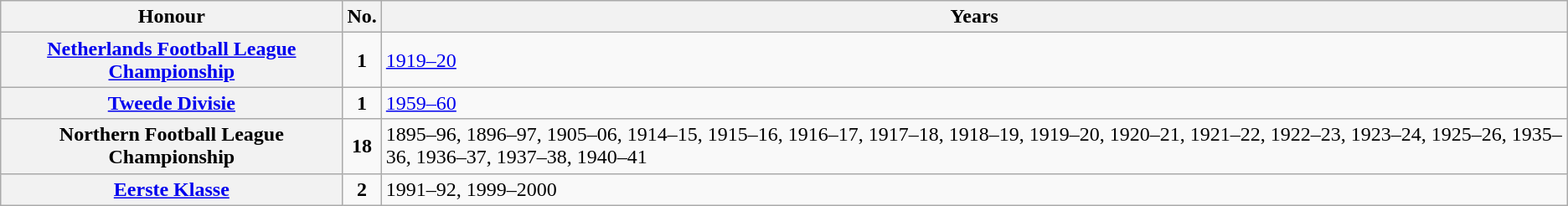<table class="wikitable plainrowheaders">
<tr>
<th scope=col>Honour</th>
<th scope=col>No.</th>
<th scope=col>Years</th>
</tr>
<tr>
<th scope=row><strong><a href='#'>Netherlands Football League Championship</a></strong></th>
<td align="center"><strong>1</strong></td>
<td><a href='#'>1919–20</a></td>
</tr>
<tr>
<th scope=row><strong><a href='#'>Tweede Divisie</a></strong></th>
<td align="center"><strong>1</strong></td>
<td><a href='#'>1959–60</a></td>
</tr>
<tr>
<th scope=row><strong>Northern Football League Championship</strong></th>
<td align="center"><strong>18</strong></td>
<td>1895–96, 1896–97, 1905–06, 1914–15, 1915–16, 1916–17, 1917–18, 1918–19, 1919–20, 1920–21, 1921–22, 1922–23, 1923–24, 1925–26, 1935–36, 1936–37, 1937–38, 1940–41</td>
</tr>
<tr>
<th scope=row><strong><a href='#'>Eerste Klasse</a></strong></th>
<td align="center"><strong>2</strong></td>
<td>1991–92, 1999–2000</td>
</tr>
</table>
